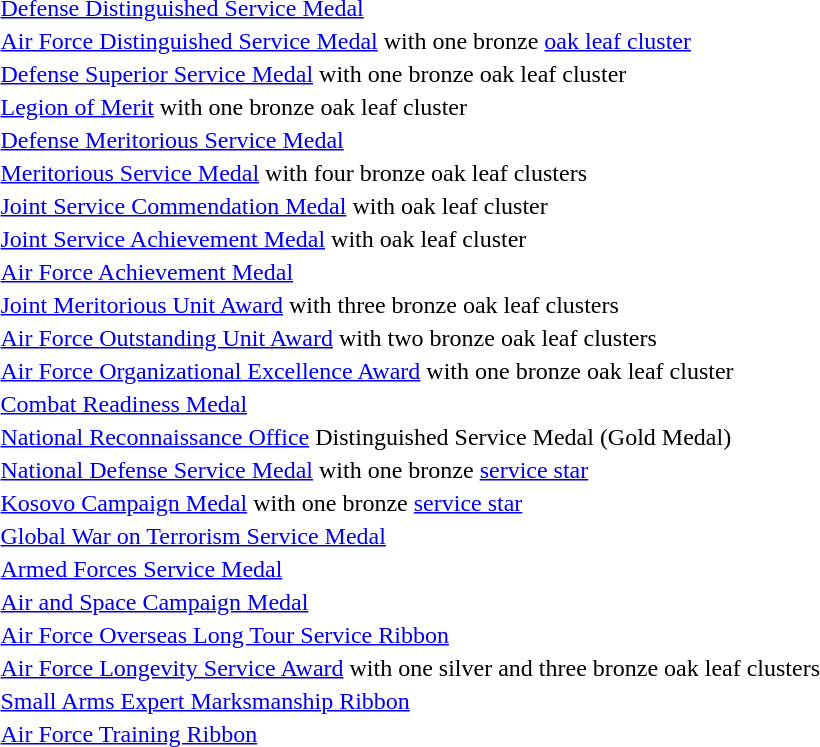<table>
<tr>
<td></td>
<td><a href='#'>Defense Distinguished Service Medal</a></td>
</tr>
<tr>
<td></td>
<td><a href='#'>Air Force Distinguished Service Medal</a> with one bronze <a href='#'>oak leaf cluster</a></td>
</tr>
<tr>
<td></td>
<td><a href='#'>Defense Superior Service Medal</a> with one bronze oak leaf cluster</td>
</tr>
<tr>
<td></td>
<td><a href='#'>Legion of Merit</a> with one bronze oak leaf cluster</td>
</tr>
<tr>
<td></td>
<td><a href='#'>Defense Meritorious Service Medal</a></td>
</tr>
<tr>
<td></td>
<td><a href='#'>Meritorious Service Medal</a> with four bronze oak leaf clusters</td>
</tr>
<tr>
<td></td>
<td><a href='#'>Joint Service Commendation Medal</a> with oak leaf cluster</td>
</tr>
<tr>
<td></td>
<td><a href='#'>Joint Service Achievement Medal</a> with oak leaf cluster</td>
</tr>
<tr>
<td></td>
<td><a href='#'>Air Force Achievement Medal</a></td>
</tr>
<tr>
<td></td>
<td><a href='#'>Joint Meritorious Unit Award</a> with three bronze oak leaf clusters</td>
</tr>
<tr>
<td></td>
<td><a href='#'>Air Force Outstanding Unit Award</a> with two bronze oak leaf clusters</td>
</tr>
<tr>
<td></td>
<td><a href='#'>Air Force Organizational Excellence Award</a> with one bronze oak leaf cluster</td>
</tr>
<tr>
<td></td>
<td><a href='#'>Combat Readiness Medal</a></td>
</tr>
<tr>
<td></td>
<td><a href='#'>National Reconnaissance Office</a> Distinguished Service Medal (Gold Medal)</td>
</tr>
<tr>
<td></td>
<td><a href='#'>National Defense Service Medal</a> with one bronze <a href='#'>service star</a></td>
</tr>
<tr>
<td></td>
<td><a href='#'>Kosovo Campaign Medal</a> with one bronze <a href='#'>service star</a></td>
</tr>
<tr>
<td></td>
<td><a href='#'>Global War on Terrorism Service Medal</a></td>
</tr>
<tr>
<td></td>
<td><a href='#'>Armed Forces Service Medal</a></td>
</tr>
<tr>
<td></td>
<td><a href='#'>Air and Space Campaign Medal</a></td>
</tr>
<tr>
<td></td>
<td><a href='#'>Air Force Overseas Long Tour Service Ribbon</a></td>
</tr>
<tr>
<td></td>
<td><a href='#'>Air Force Longevity Service Award</a> with one silver and three bronze oak leaf clusters</td>
</tr>
<tr>
<td></td>
<td><a href='#'>Small Arms Expert Marksmanship Ribbon</a></td>
</tr>
<tr>
<td></td>
<td><a href='#'>Air Force Training Ribbon</a></td>
</tr>
</table>
